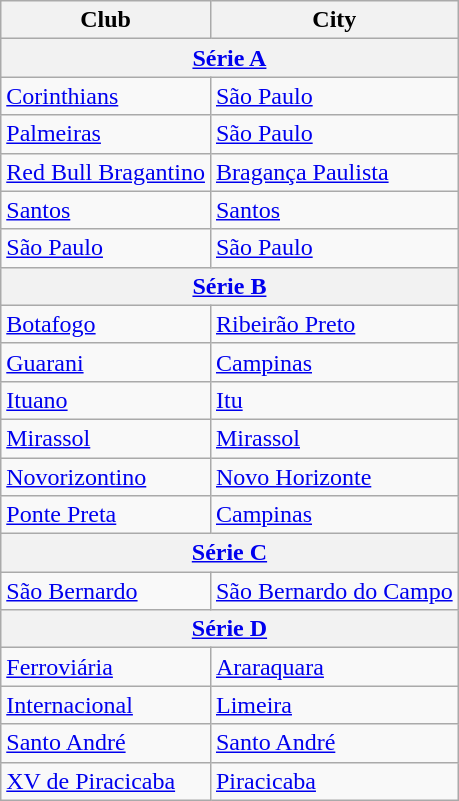<table class="wikitable">
<tr>
<th>Club</th>
<th>City</th>
</tr>
<tr>
<th colspan="2" align="center"><a href='#'>Série A</a></th>
</tr>
<tr>
<td><a href='#'>Corinthians</a></td>
<td><a href='#'>São Paulo</a></td>
</tr>
<tr>
<td><a href='#'>Palmeiras</a></td>
<td><a href='#'>São Paulo</a></td>
</tr>
<tr>
<td><a href='#'>Red Bull Bragantino</a></td>
<td><a href='#'>Bragança Paulista</a></td>
</tr>
<tr>
<td><a href='#'>Santos</a></td>
<td><a href='#'>Santos</a></td>
</tr>
<tr>
<td><a href='#'>São Paulo</a></td>
<td><a href='#'>São Paulo</a></td>
</tr>
<tr>
<th colspan="2" align="center"><a href='#'>Série B</a></th>
</tr>
<tr>
<td><a href='#'>Botafogo</a></td>
<td><a href='#'>Ribeirão Preto</a></td>
</tr>
<tr>
<td><a href='#'>Guarani</a></td>
<td><a href='#'>Campinas</a></td>
</tr>
<tr>
<td><a href='#'>Ituano</a></td>
<td><a href='#'>Itu</a></td>
</tr>
<tr>
<td><a href='#'>Mirassol</a></td>
<td><a href='#'>Mirassol</a></td>
</tr>
<tr>
<td><a href='#'>Novorizontino</a></td>
<td><a href='#'>Novo Horizonte</a></td>
</tr>
<tr>
<td><a href='#'>Ponte Preta</a></td>
<td><a href='#'>Campinas</a></td>
</tr>
<tr>
<th colspan="2" align="center"><a href='#'>Série C</a></th>
</tr>
<tr>
<td><a href='#'>São Bernardo</a></td>
<td><a href='#'>São Bernardo do Campo</a></td>
</tr>
<tr>
<th align="center" colspan="2"><a href='#'>Série D</a></th>
</tr>
<tr>
<td><a href='#'>Ferroviária</a></td>
<td><a href='#'>Araraquara</a></td>
</tr>
<tr>
<td><a href='#'>Internacional</a></td>
<td><a href='#'>Limeira</a></td>
</tr>
<tr>
<td><a href='#'>Santo André</a></td>
<td><a href='#'>Santo André</a></td>
</tr>
<tr>
<td><a href='#'>XV de Piracicaba</a></td>
<td><a href='#'>Piracicaba</a></td>
</tr>
</table>
